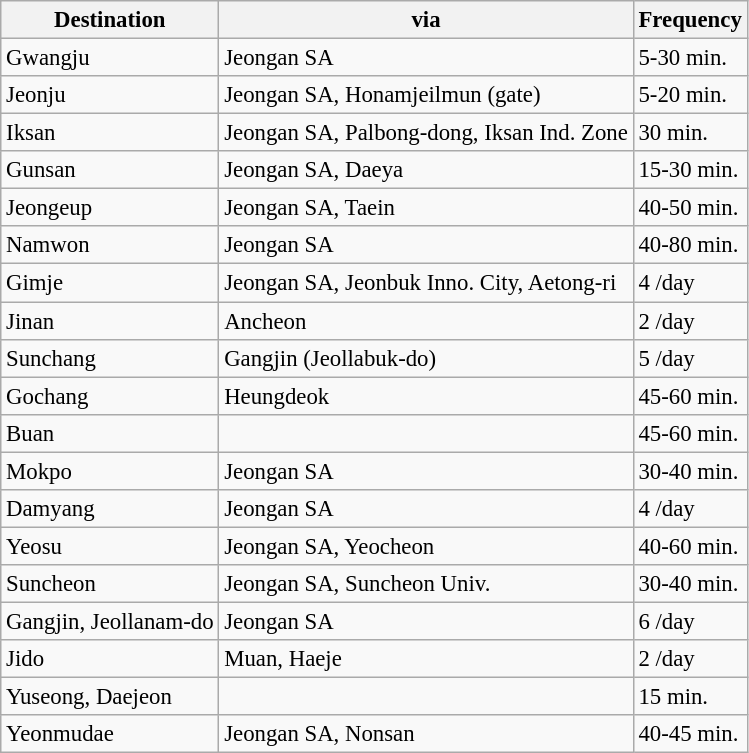<table class="wikitable" style="font-size: 95%;">
<tr>
<th>Destination</th>
<th>via</th>
<th>Frequency</th>
</tr>
<tr>
<td>Gwangju</td>
<td>Jeongan SA</td>
<td>5-30 min.</td>
</tr>
<tr>
<td>Jeonju</td>
<td>Jeongan SA, Honamjeilmun (gate)</td>
<td>5-20 min.</td>
</tr>
<tr>
<td>Iksan</td>
<td>Jeongan SA, Palbong-dong, Iksan Ind. Zone</td>
<td>30 min.</td>
</tr>
<tr>
<td>Gunsan</td>
<td>Jeongan SA, Daeya</td>
<td>15-30 min.</td>
</tr>
<tr>
<td>Jeongeup</td>
<td>Jeongan SA, Taein</td>
<td>40-50 min.</td>
</tr>
<tr>
<td>Namwon</td>
<td>Jeongan SA</td>
<td>40-80 min.</td>
</tr>
<tr>
<td>Gimje</td>
<td>Jeongan SA, Jeonbuk Inno. City, Aetong-ri</td>
<td>4 /day</td>
</tr>
<tr>
<td>Jinan</td>
<td>Ancheon</td>
<td>2 /day</td>
</tr>
<tr>
<td>Sunchang</td>
<td>Gangjin (Jeollabuk-do)</td>
<td>5 /day</td>
</tr>
<tr>
<td>Gochang</td>
<td>Heungdeok</td>
<td>45-60 min.</td>
</tr>
<tr>
<td>Buan</td>
<td></td>
<td>45-60 min.</td>
</tr>
<tr>
<td>Mokpo</td>
<td>Jeongan SA</td>
<td>30-40 min.</td>
</tr>
<tr>
<td>Damyang</td>
<td>Jeongan SA</td>
<td>4 /day</td>
</tr>
<tr>
<td>Yeosu</td>
<td>Jeongan SA, Yeocheon</td>
<td>40-60 min.</td>
</tr>
<tr>
<td>Suncheon</td>
<td>Jeongan SA, Suncheon Univ.</td>
<td>30-40 min.</td>
</tr>
<tr>
<td>Gangjin, Jeollanam-do</td>
<td>Jeongan SA</td>
<td>6 /day</td>
</tr>
<tr>
<td>Jido</td>
<td>Muan, Haeje</td>
<td>2 /day</td>
</tr>
<tr>
<td>Yuseong, Daejeon</td>
<td></td>
<td>15 min.</td>
</tr>
<tr>
<td>Yeonmudae</td>
<td>Jeongan SA, Nonsan</td>
<td>40-45 min.</td>
</tr>
</table>
